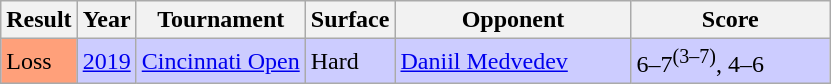<table class="wikitable">
<tr>
<th>Result</th>
<th>Year</th>
<th>Tournament</th>
<th>Surface</th>
<th width=150>Opponent</th>
<th width=125>Score</th>
</tr>
<tr style="background:#ccf;">
<td bgcolor=ffa07a>Loss</td>
<td><a href='#'>2019</a></td>
<td><a href='#'>Cincinnati Open</a></td>
<td>Hard</td>
<td> <a href='#'>Daniil Medvedev</a></td>
<td>6–7<sup>(3–7)</sup>, 4–6</td>
</tr>
</table>
